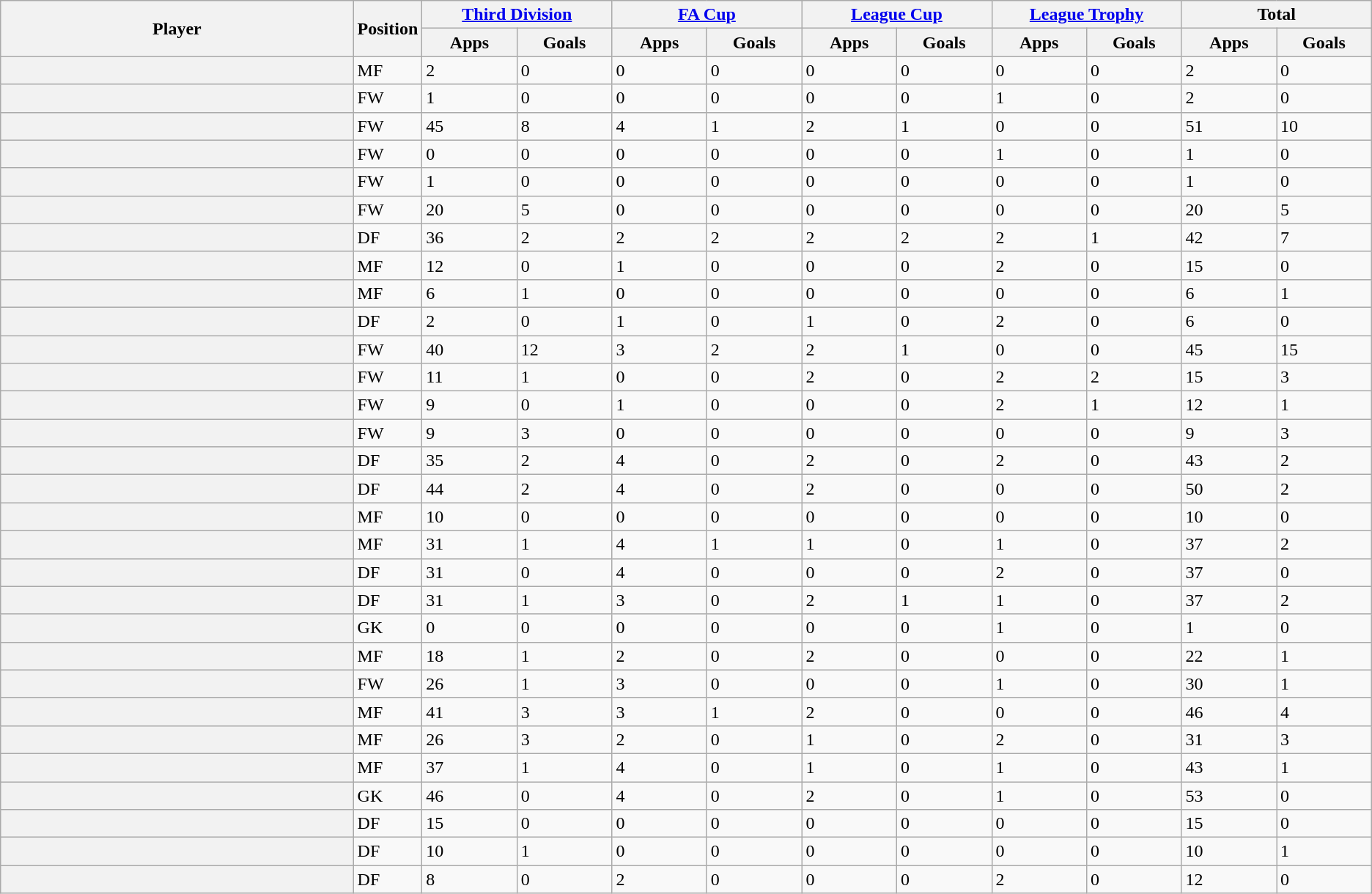<table class="wikitable plainrowheaders sortable">
<tr>
<th rowspan=2 style="width:20em"scope=col>Player</th>
<th rowspan=2>Position</th>
<th colspan=2 style="width:10em"scope=col><a href='#'>Third Division</a></th>
<th colspan=2 style="width:10em"scope=col><a href='#'>FA Cup</a></th>
<th colspan=2 style="width:10em"scope=col><a href='#'>League Cup</a></th>
<th colspan=2 style="width:10em"scope=col><a href='#'>League Trophy</a></th>
<th colspan=2 style="width:10em"scope=col>Total</th>
</tr>
<tr>
<th style="width:5em">Apps</th>
<th style="width:5em">Goals</th>
<th style="width:5em">Apps</th>
<th style="width:5em">Goals</th>
<th style="width:5em">Apps</th>
<th style="width:5em">Goals</th>
<th style="width:5em">Apps</th>
<th style="width:5em">Goals</th>
<th style="width:5em">Apps</th>
<th style="width:5em">Goals</th>
</tr>
<tr>
<th scope=row align="left"></th>
<td>MF</td>
<td>2</td>
<td>0</td>
<td>0</td>
<td>0</td>
<td>0</td>
<td>0</td>
<td>0</td>
<td>0</td>
<td>2</td>
<td>0</td>
</tr>
<tr>
<th scope=row align="left"></th>
<td>FW</td>
<td>1</td>
<td>0</td>
<td>0</td>
<td>0</td>
<td>0</td>
<td>0</td>
<td>1</td>
<td>0</td>
<td>2</td>
<td>0</td>
</tr>
<tr>
<th scope=row align="left"></th>
<td>FW</td>
<td>45</td>
<td>8</td>
<td>4</td>
<td>1</td>
<td>2</td>
<td>1</td>
<td>0</td>
<td>0</td>
<td>51</td>
<td>10</td>
</tr>
<tr>
<th scope=row align="left"></th>
<td>FW</td>
<td>0</td>
<td>0</td>
<td>0</td>
<td>0</td>
<td>0</td>
<td>0</td>
<td>1</td>
<td>0</td>
<td>1</td>
<td>0</td>
</tr>
<tr>
<th scope=row align="left"></th>
<td>FW</td>
<td>1</td>
<td>0</td>
<td>0</td>
<td>0</td>
<td>0</td>
<td>0</td>
<td>0</td>
<td>0</td>
<td>1</td>
<td>0</td>
</tr>
<tr>
<th scope=row align="left"></th>
<td>FW</td>
<td>20</td>
<td>5</td>
<td>0</td>
<td>0</td>
<td>0</td>
<td>0</td>
<td>0</td>
<td>0</td>
<td>20</td>
<td>5</td>
</tr>
<tr>
<th scope=row align="left"></th>
<td>DF</td>
<td>36</td>
<td>2</td>
<td>2</td>
<td>2</td>
<td>2</td>
<td>2</td>
<td>2</td>
<td>1</td>
<td>42</td>
<td>7</td>
</tr>
<tr>
<th scope=row align="left"></th>
<td>MF</td>
<td>12</td>
<td>0</td>
<td>1</td>
<td>0</td>
<td>0</td>
<td>0</td>
<td>2</td>
<td>0</td>
<td>15</td>
<td>0</td>
</tr>
<tr>
<th scope=row align="left"></th>
<td>MF</td>
<td>6</td>
<td>1</td>
<td>0</td>
<td>0</td>
<td>0</td>
<td>0</td>
<td>0</td>
<td>0</td>
<td>6</td>
<td>1</td>
</tr>
<tr>
<th scope=row align="left"></th>
<td>DF</td>
<td>2</td>
<td>0</td>
<td>1</td>
<td>0</td>
<td>1</td>
<td>0</td>
<td>2</td>
<td>0</td>
<td>6</td>
<td>0</td>
</tr>
<tr>
<th scope=row align="left"></th>
<td>FW</td>
<td>40</td>
<td>12</td>
<td>3</td>
<td>2</td>
<td>2</td>
<td>1</td>
<td>0</td>
<td>0</td>
<td>45</td>
<td>15</td>
</tr>
<tr>
<th scope=row align="left"></th>
<td>FW</td>
<td>11</td>
<td>1</td>
<td>0</td>
<td>0</td>
<td>2</td>
<td>0</td>
<td>2</td>
<td>2</td>
<td>15</td>
<td>3</td>
</tr>
<tr>
<th scope=row align="left"></th>
<td>FW</td>
<td>9</td>
<td>0</td>
<td>1</td>
<td>0</td>
<td>0</td>
<td>0</td>
<td>2</td>
<td>1</td>
<td>12</td>
<td>1</td>
</tr>
<tr>
<th scope=row align="left"></th>
<td>FW</td>
<td>9</td>
<td>3</td>
<td>0</td>
<td>0</td>
<td>0</td>
<td>0</td>
<td>0</td>
<td>0</td>
<td>9</td>
<td>3</td>
</tr>
<tr>
<th scope=row align="left"></th>
<td>DF</td>
<td>35</td>
<td>2</td>
<td>4</td>
<td>0</td>
<td>2</td>
<td>0</td>
<td>2</td>
<td>0</td>
<td>43</td>
<td>2</td>
</tr>
<tr>
<th scope=row align="left"></th>
<td>DF</td>
<td>44</td>
<td>2</td>
<td>4</td>
<td>0</td>
<td>2</td>
<td>0</td>
<td>0</td>
<td>0</td>
<td>50</td>
<td>2</td>
</tr>
<tr>
<th scope=row align="left"></th>
<td>MF</td>
<td>10</td>
<td>0</td>
<td>0</td>
<td>0</td>
<td>0</td>
<td>0</td>
<td>0</td>
<td>0</td>
<td>10</td>
<td>0</td>
</tr>
<tr>
<th scope=row align="left"></th>
<td>MF</td>
<td>31</td>
<td>1</td>
<td>4</td>
<td>1</td>
<td>1</td>
<td>0</td>
<td>1</td>
<td>0</td>
<td>37</td>
<td>2</td>
</tr>
<tr>
<th scope=row align="left"></th>
<td>DF</td>
<td>31</td>
<td>0</td>
<td>4</td>
<td>0</td>
<td>0</td>
<td>0</td>
<td>2</td>
<td>0</td>
<td>37</td>
<td>0</td>
</tr>
<tr>
<th scope=row align="left"></th>
<td>DF</td>
<td>31</td>
<td>1</td>
<td>3</td>
<td>0</td>
<td>2</td>
<td>1</td>
<td>1</td>
<td>0</td>
<td>37</td>
<td>2</td>
</tr>
<tr>
<th scope=row align="left"></th>
<td>GK</td>
<td>0</td>
<td>0</td>
<td>0</td>
<td>0</td>
<td>0</td>
<td>0</td>
<td>1</td>
<td>0</td>
<td>1</td>
<td>0</td>
</tr>
<tr>
<th scope=row align="left"></th>
<td>MF</td>
<td>18</td>
<td>1</td>
<td>2</td>
<td>0</td>
<td>2</td>
<td>0</td>
<td>0</td>
<td>0</td>
<td>22</td>
<td>1</td>
</tr>
<tr>
<th scope=row align="left"></th>
<td>FW</td>
<td>26</td>
<td>1</td>
<td>3</td>
<td>0</td>
<td>0</td>
<td>0</td>
<td>1</td>
<td>0</td>
<td>30</td>
<td>1</td>
</tr>
<tr>
<th scope=row align="left"></th>
<td>MF</td>
<td>41</td>
<td>3</td>
<td>3</td>
<td>1</td>
<td>2</td>
<td>0</td>
<td>0</td>
<td>0</td>
<td>46</td>
<td>4</td>
</tr>
<tr>
<th scope=row align="left"></th>
<td>MF</td>
<td>26</td>
<td>3</td>
<td>2</td>
<td>0</td>
<td>1</td>
<td>0</td>
<td>2</td>
<td>0</td>
<td>31</td>
<td>3</td>
</tr>
<tr>
<th scope=row align="left"></th>
<td>MF</td>
<td>37</td>
<td>1</td>
<td>4</td>
<td>0</td>
<td>1</td>
<td>0</td>
<td>1</td>
<td>0</td>
<td>43</td>
<td>1</td>
</tr>
<tr>
<th scope=row align="left"></th>
<td>GK</td>
<td>46</td>
<td>0</td>
<td>4</td>
<td>0</td>
<td>2</td>
<td>0</td>
<td>1</td>
<td>0</td>
<td>53</td>
<td>0</td>
</tr>
<tr>
<th scope=row align="left"></th>
<td>DF</td>
<td>15</td>
<td>0</td>
<td>0</td>
<td>0</td>
<td>0</td>
<td>0</td>
<td>0</td>
<td>0</td>
<td>15</td>
<td>0</td>
</tr>
<tr>
<th scope=row align="left"></th>
<td>DF</td>
<td>10</td>
<td>1</td>
<td>0</td>
<td>0</td>
<td>0</td>
<td>0</td>
<td>0</td>
<td>0</td>
<td>10</td>
<td>1</td>
</tr>
<tr>
<th scope=row align="left"></th>
<td>DF</td>
<td>8</td>
<td>0</td>
<td>2</td>
<td>0</td>
<td>0</td>
<td>0</td>
<td>2</td>
<td>0</td>
<td>12</td>
<td>0</td>
</tr>
</table>
